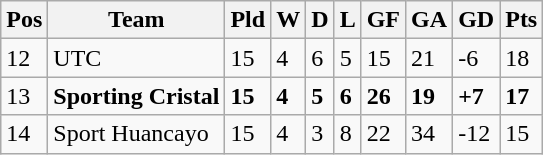<table class="wikitable">
<tr>
<th>Pos</th>
<th><strong>Team</strong></th>
<th><strong>Pld</strong></th>
<th>W</th>
<th>D</th>
<th>L</th>
<th>GF</th>
<th>GA</th>
<th>GD</th>
<th>Pts</th>
</tr>
<tr>
<td>12</td>
<td>UTC</td>
<td>15</td>
<td>4</td>
<td>6</td>
<td>5</td>
<td>15</td>
<td>21</td>
<td>-6</td>
<td>18</td>
</tr>
<tr>
<td>13</td>
<td><strong>Sporting Cristal</strong></td>
<td><strong>15</strong></td>
<td><strong>4</strong></td>
<td><strong>5</strong></td>
<td><strong>6</strong></td>
<td><strong>26</strong></td>
<td><strong>19</strong></td>
<td><strong>+7</strong></td>
<td><strong>17</strong></td>
</tr>
<tr>
<td>14</td>
<td>Sport Huancayo</td>
<td>15</td>
<td>4</td>
<td>3</td>
<td>8</td>
<td>22</td>
<td>34</td>
<td>-12</td>
<td>15</td>
</tr>
</table>
